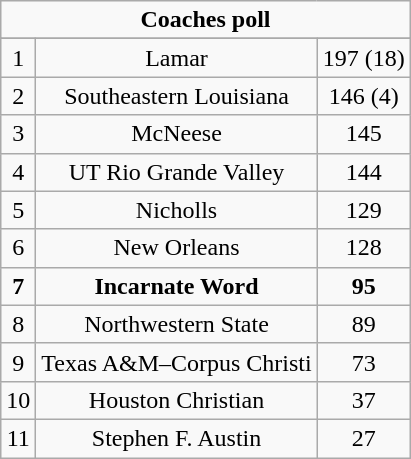<table class="wikitable collapsible">
<tr align="center">
<td align="center" Colspan="3"><strong>Coaches poll</strong></td>
</tr>
<tr align="center">
</tr>
<tr align="center">
<td>1</td>
<td>Lamar</td>
<td>197 (18)</td>
</tr>
<tr align="center">
<td>2</td>
<td>Southeastern Louisiana</td>
<td>146 (4)</td>
</tr>
<tr align="center">
<td>3</td>
<td>McNeese</td>
<td>145</td>
</tr>
<tr align="center">
<td>4</td>
<td>UT Rio Grande Valley</td>
<td>144</td>
</tr>
<tr align="center">
<td>5</td>
<td>Nicholls</td>
<td>129</td>
</tr>
<tr align="center">
<td>6</td>
<td>New Orleans</td>
<td>128</td>
</tr>
<tr align="center">
<td><strong>7</strong></td>
<td><strong>Incarnate Word</strong></td>
<td><strong>95</strong></td>
</tr>
<tr align="center">
<td>8</td>
<td>Northwestern State</td>
<td>89</td>
</tr>
<tr align="center">
<td>9</td>
<td>Texas A&M–Corpus Christi</td>
<td>73</td>
</tr>
<tr align="center">
<td>10</td>
<td>Houston Christian</td>
<td>37</td>
</tr>
<tr align="center">
<td>11</td>
<td>Stephen F. Austin</td>
<td>27</td>
</tr>
</table>
